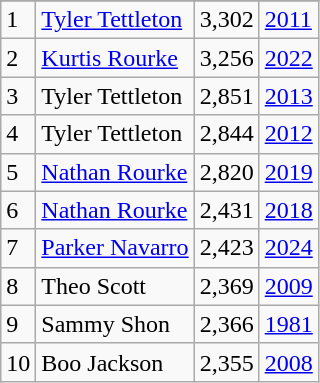<table class="wikitable">
<tr>
</tr>
<tr>
<td>1</td>
<td><a href='#'>Tyler Tettleton</a></td>
<td>3,302</td>
<td><a href='#'>2011</a></td>
</tr>
<tr>
<td>2</td>
<td><a href='#'>Kurtis Rourke</a></td>
<td>3,256</td>
<td><a href='#'>2022</a></td>
</tr>
<tr>
<td>3</td>
<td>Tyler Tettleton</td>
<td>2,851</td>
<td><a href='#'>2013</a></td>
</tr>
<tr>
<td>4</td>
<td>Tyler Tettleton</td>
<td>2,844</td>
<td><a href='#'>2012</a></td>
</tr>
<tr>
<td>5</td>
<td><a href='#'>Nathan Rourke</a></td>
<td>2,820</td>
<td><a href='#'>2019</a></td>
</tr>
<tr>
<td>6</td>
<td><a href='#'>Nathan Rourke</a></td>
<td>2,431</td>
<td><a href='#'>2018</a></td>
</tr>
<tr>
<td>7</td>
<td><a href='#'>Parker Navarro</a></td>
<td>2,423</td>
<td><a href='#'>2024</a></td>
</tr>
<tr>
<td>8</td>
<td>Theo Scott</td>
<td>2,369</td>
<td><a href='#'>2009</a></td>
</tr>
<tr>
<td>9</td>
<td>Sammy Shon</td>
<td>2,366</td>
<td><a href='#'>1981</a></td>
</tr>
<tr>
<td>10</td>
<td>Boo Jackson</td>
<td>2,355</td>
<td><a href='#'>2008</a></td>
</tr>
</table>
